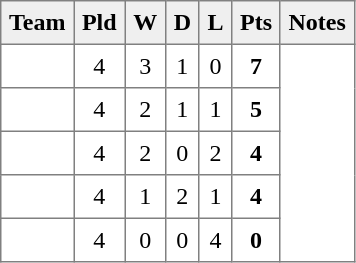<table style=border-collapse:collapse border=1 cellspacing=0 cellpadding=5>
<tr align=center bgcolor=#efefef>
<th>Team</th>
<th>Pld</th>
<th>W</th>
<th>D</th>
<th>L</th>
<th>Pts</th>
<th>Notes</th>
</tr>
<tr align=center style="background:#FFFFFF;">
<td style="text-align:left;"> </td>
<td>4</td>
<td>3</td>
<td>1</td>
<td>0</td>
<td><strong>7</strong></td>
<td rowspan=5></td>
</tr>
<tr align=center style="background:#FFFFFF;">
<td style="text-align:left;"> </td>
<td>4</td>
<td>2</td>
<td>1</td>
<td>1</td>
<td><strong>5</strong></td>
</tr>
<tr align=center style="background:#FFFFFF;">
<td style="text-align:left;"> </td>
<td>4</td>
<td>2</td>
<td>0</td>
<td>2</td>
<td><strong>4</strong></td>
</tr>
<tr align=center style="background:#FFFFFF;">
<td style="text-align:left;"> </td>
<td>4</td>
<td>1</td>
<td>2</td>
<td>1</td>
<td><strong>4</strong></td>
</tr>
<tr align=center style="background:#FFFFFF;">
<td style="text-align:left;"> </td>
<td>4</td>
<td>0</td>
<td>0</td>
<td>4</td>
<td><strong>0</strong></td>
</tr>
</table>
